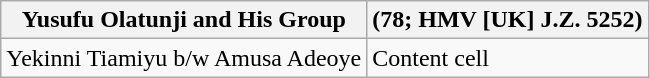<table class="wikitable">
<tr>
<th>Yusufu Olatunji and His Group</th>
<th>(78; HMV [UK] J.Z. 5252)</th>
</tr>
<tr>
<td>Yekinni Tiamiyu b/w Amusa Adeoye</td>
<td>Content cell</td>
</tr>
</table>
